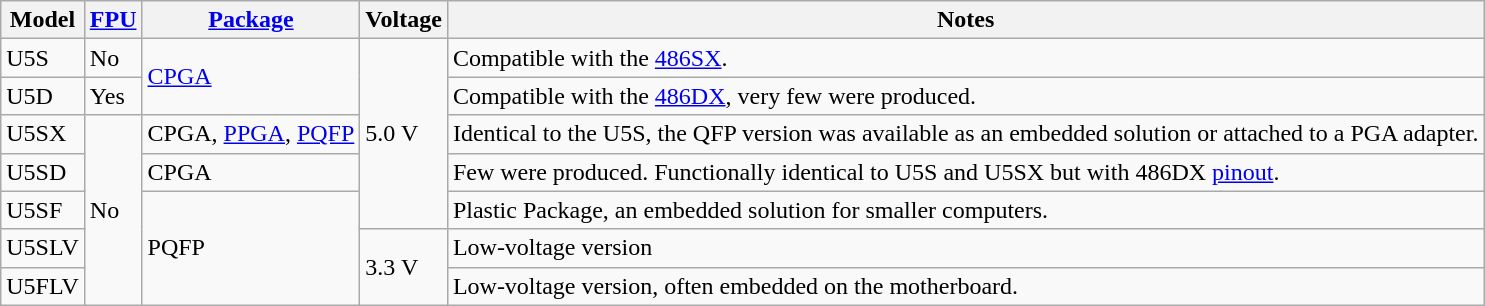<table class="wikitable">
<tr>
<th>Model</th>
<th><a href='#'>FPU</a></th>
<th><a href='#'>Package</a></th>
<th>Voltage</th>
<th>Notes</th>
</tr>
<tr>
<td>U5S</td>
<td>No</td>
<td rowspan="2"><a href='#'>CPGA</a></td>
<td rowspan="5">5.0 V</td>
<td>Compatible with the <a href='#'>486SX</a>.</td>
</tr>
<tr>
<td>U5D</td>
<td>Yes</td>
<td>Compatible with the <a href='#'>486DX</a>, very few were produced.</td>
</tr>
<tr>
<td>U5SX</td>
<td rowspan="5">No</td>
<td>CPGA, <a href='#'>PPGA</a>, <a href='#'>PQFP</a></td>
<td>Identical to the U5S, the QFP version was available as an embedded solution or attached to a PGA adapter.</td>
</tr>
<tr>
<td>U5SD</td>
<td>CPGA</td>
<td>Few were produced. Functionally identical to U5S and U5SX but with 486DX <a href='#'>pinout</a>.</td>
</tr>
<tr>
<td>U5SF</td>
<td rowspan="3">PQFP</td>
<td>Plastic Package, an embedded solution for smaller computers.</td>
</tr>
<tr>
<td>U5SLV</td>
<td rowspan="2">3.3 V</td>
<td>Low-voltage version</td>
</tr>
<tr>
<td>U5FLV</td>
<td>Low-voltage version, often embedded on the motherboard.</td>
</tr>
</table>
